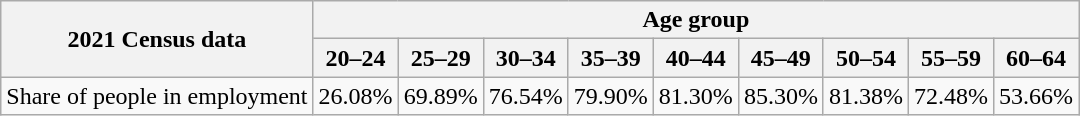<table class="wikitable">
<tr>
<th rowspan="2">2021 Census data</th>
<th colspan="9">Age group</th>
</tr>
<tr>
<th>20–24</th>
<th>25–29</th>
<th>30–34</th>
<th>35–39</th>
<th>40–44</th>
<th>45–49</th>
<th>50–54</th>
<th>55–59</th>
<th>60–64</th>
</tr>
<tr>
<td>Share of people in employment</td>
<td>26.08%</td>
<td>69.89%</td>
<td>76.54%</td>
<td>79.90%</td>
<td>81.30%</td>
<td>85.30%</td>
<td>81.38%</td>
<td>72.48%</td>
<td>53.66%</td>
</tr>
</table>
